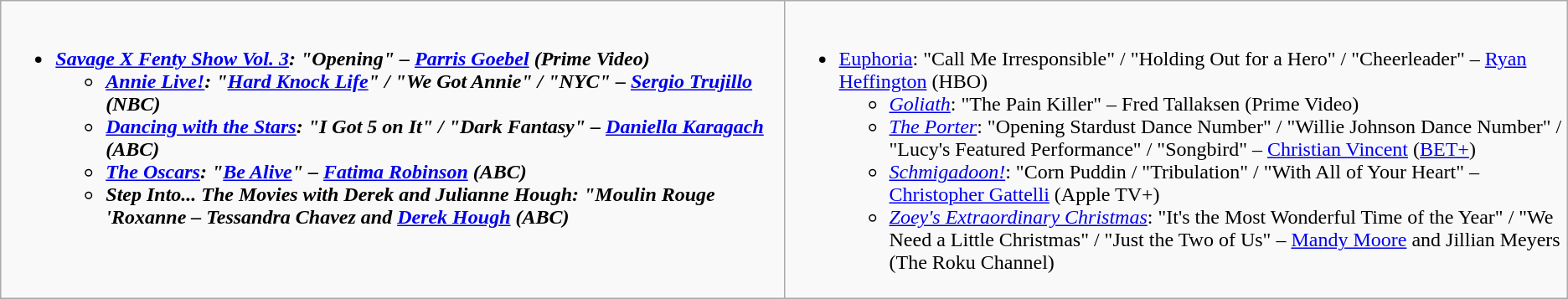<table class="wikitable">
<tr>
<td style="vertical-align:top;" width="50%"><br><ul><li><strong><em><a href='#'>Savage X Fenty Show Vol. 3</a><em>: "Opening" – <a href='#'>Parris Goebel</a> (Prime Video)<strong><ul><li></em><a href='#'>Annie Live!</a><em>: "<a href='#'>Hard Knock Life</a>" / "We Got Annie" / "NYC" – <a href='#'>Sergio Trujillo</a> (NBC)</li><li></em><a href='#'>Dancing with the Stars</a><em>: "I Got 5 on It" / "Dark Fantasy" – <a href='#'>Daniella Karagach</a> (ABC)</li><li></em><a href='#'>The Oscars</a><em>: "<a href='#'>Be Alive</a>" – <a href='#'>Fatima Robinson</a> (ABC)</li><li></em>Step Into... The Movies with Derek and Julianne Hough<em>: "Moulin Rouge 'Roxanne – Tessandra Chavez and <a href='#'>Derek Hough</a> (ABC)</li></ul></li></ul></td>
<td style="vertical-align:top;" width="50%"><br><ul><li></em></strong><a href='#'>Euphoria</a></em>: "Call Me Irresponsible" / "Holding Out for a Hero" / "Cheerleader" – <a href='#'>Ryan Heffington</a> (HBO)</strong><ul><li><em><a href='#'>Goliath</a></em>: "The Pain Killer" – Fred Tallaksen (Prime Video)</li><li><em><a href='#'>The Porter</a></em>: "Opening Stardust Dance Number" / "Willie Johnson Dance Number" / "Lucy's Featured Performance" / "Songbird" – <a href='#'>Christian Vincent</a> (<a href='#'>BET+</a>)</li><li><em><a href='#'>Schmigadoon!</a></em>: "Corn Puddin / "Tribulation" / "With All of Your Heart" – <a href='#'>Christopher Gattelli</a> (Apple TV+)</li><li><em><a href='#'>Zoey's Extraordinary Christmas</a></em>: "It's the Most Wonderful Time of the Year" / "We Need a Little Christmas" / "Just the Two of Us" – <a href='#'>Mandy Moore</a> and Jillian Meyers (The Roku Channel)</li></ul></li></ul></td>
</tr>
</table>
